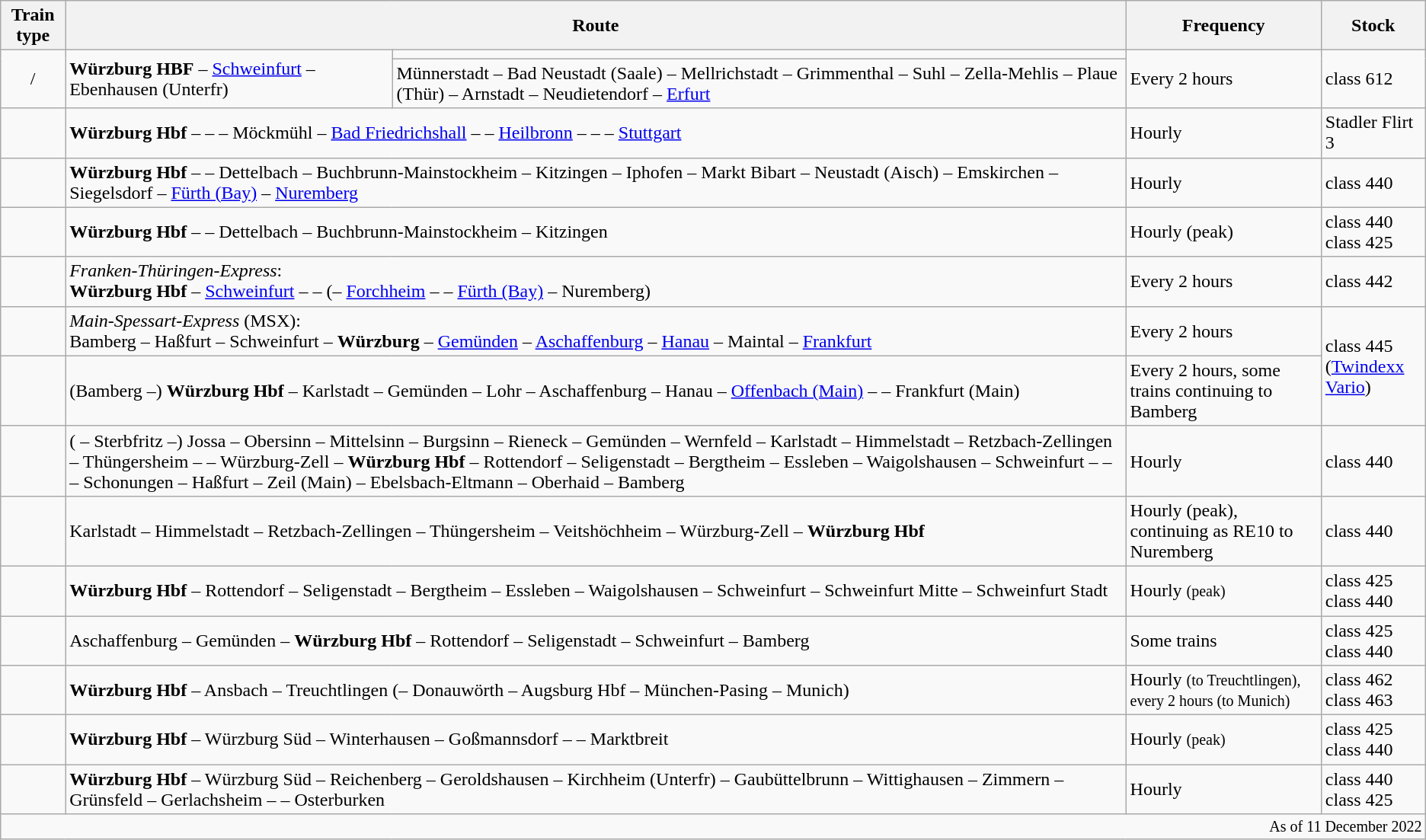<table class="wikitable">
<tr>
<th>Train type</th>
<th colspan="2">Route</th>
<th>Frequency</th>
<th>Stock</th>
</tr>
<tr>
<td align="center"  rowspan="2"> / </td>
<td rowspan="2"><strong>Würzburg HBF</strong> – <a href='#'>Schweinfurt</a> – Ebenhausen (Unterfr)</td>
<td></td>
<td rowspan="2">Every 2 hours</td>
<td rowspan="2">class 612</td>
</tr>
<tr>
<td>Münnerstadt – Bad Neustadt (Saale) – Mellrichstadt – Grimmenthal – Suhl – Zella-Mehlis – Plaue (Thür) – Arnstadt – Neudietendorf – <a href='#'>Erfurt</a></td>
</tr>
<tr>
<td align="center"></td>
<td colspan="2"><strong>Würzburg Hbf</strong> –  –  – Möckmühl – <a href='#'>Bad Friedrichshall</a> –  – <a href='#'>Heilbronn</a> –  –  <em>–</em> <a href='#'>Stuttgart</a></td>
<td>Hourly</td>
<td>Stadler Flirt 3</td>
</tr>
<tr>
<td align="center"></td>
<td colspan="2"><strong>Würzburg Hbf</strong> –  – Dettelbach – Buchbrunn-Mainstockheim – Kitzingen – Iphofen – Markt Bibart – Neustadt (Aisch) – Emskirchen – Siegelsdorf – <a href='#'>Fürth (Bay)</a> – <a href='#'>Nuremberg</a></td>
<td>Hourly</td>
<td>class 440</td>
</tr>
<tr>
<td align="center"></td>
<td colspan="2"><strong>Würzburg Hbf</strong> –  – Dettelbach – Buchbrunn-Mainstockheim – Kitzingen</td>
<td>Hourly (peak)</td>
<td>class 440<br>class 425</td>
</tr>
<tr>
<td align="center"></td>
<td colspan="2"><em>Franken-Thüringen-Express</em>:<br><strong>Würzburg Hbf</strong> – <a href='#'>Schweinfurt</a> –  –  (– <a href='#'>Forchheim</a> –  – <a href='#'>Fürth (Bay)</a> – Nuremberg)</td>
<td>Every 2 hours</td>
<td>class 442</td>
</tr>
<tr>
<td align="center"></td>
<td colspan="2"><em>Main-Spessart-Express</em> (MSX):<br>Bamberg – Haßfurt – Schweinfurt – <strong>Würzburg</strong> – <a href='#'>Gemünden</a> – <a href='#'>Aschaffenburg</a> – <a href='#'>Hanau</a> – Maintal – <a href='#'>Frankfurt</a></td>
<td>Every 2 hours</td>
<td rowspan="2">class 445<br>(<a href='#'>Twindexx Vario</a>)</td>
</tr>
<tr>
<td align="center"></td>
<td colspan="2">(Bamberg –) <strong>Würzburg Hbf</strong> – Karlstadt – Gemünden – Lohr – Aschaffenburg – Hanau – <a href='#'>Offenbach (Main)</a> –  – Frankfurt (Main)</td>
<td>Every 2 hours, some trains continuing to Bamberg</td>
</tr>
<tr>
<td align="center"></td>
<td colspan="2">( – Sterbfritz –) Jossa – Obersinn – Mittelsinn – Burgsinn – Rieneck – Gemünden – Wernfeld – Karlstadt – Himmelstadt – Retzbach-Zellingen – Thüngersheim –  – Würzburg-Zell – <strong>Würzburg Hbf</strong> – Rottendorf – Seligenstadt – Bergtheim – Essleben – Waigolshausen – Schweinfurt –  –  – Schonungen – Haßfurt – Zeil (Main) – Ebelsbach-Eltmann – Oberhaid – Bamberg</td>
<td>Hourly</td>
<td>class 440</td>
</tr>
<tr>
<td align="center"></td>
<td colspan="2">Karlstadt – Himmelstadt – Retzbach-Zellingen – Thüngersheim – Veitshöchheim – Würzburg-Zell – <strong>Würzburg Hbf</strong></td>
<td>Hourly (peak), continuing as RE10 to Nuremberg</td>
<td>class 440</td>
</tr>
<tr>
<td align="center"></td>
<td colspan="2"><strong>Würzburg Hbf</strong> – Rottendorf – Seligenstadt – Bergtheim – Essleben – Waigolshausen – Schweinfurt – Schweinfurt Mitte – Schweinfurt Stadt</td>
<td>Hourly <small>(peak)</small></td>
<td>class 425<br>class 440</td>
</tr>
<tr>
<td align="center"></td>
<td colspan="2">Aschaffenburg – Gemünden – <strong>Würzburg Hbf</strong> – Rottendorf – Seligenstadt – Schweinfurt – Bamberg</td>
<td>Some trains</td>
<td>class 425<br>class 440</td>
</tr>
<tr>
<td align="center"></td>
<td colspan="2"><strong>Würzburg Hbf</strong> – Ansbach – Treuchtlingen (– Donauwörth – Augsburg Hbf – München-Pasing – Munich)</td>
<td>Hourly <small>(to Treuchtlingen),<br> every 2 hours (to Munich)</small></td>
<td>class 462<br>class 463</td>
</tr>
<tr>
<td align="center"></td>
<td colspan="2"><strong>Würzburg Hbf</strong> – Würzburg Süd – Winterhausen – Goßmannsdorf –  – Marktbreit</td>
<td>Hourly <small>(peak)</small></td>
<td>class 425<br>class 440</td>
</tr>
<tr>
<td align="center"></td>
<td colspan="2"><strong>Würzburg Hbf</strong> – Würzburg Süd – Reichenberg – Geroldshausen – Kirchheim (Unterfr) – Gaubüttelbrunn – Wittighausen – Zimmern – Grünsfeld – Gerlachsheim –  – Osterburken</td>
<td>Hourly</td>
<td>class 440<br>class 425</td>
</tr>
<tr>
<td colspan="5" style="text-align:right; font-size:smaller;">As of 11 December 2022</td>
</tr>
</table>
